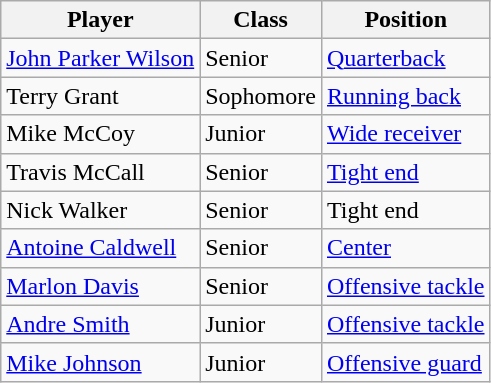<table class="wikitable">
<tr>
<th>Player</th>
<th>Class</th>
<th>Position</th>
</tr>
<tr>
<td><a href='#'>John Parker Wilson</a></td>
<td>Senior</td>
<td><a href='#'>Quarterback</a></td>
</tr>
<tr>
<td>Terry Grant</td>
<td>Sophomore</td>
<td><a href='#'>Running back</a></td>
</tr>
<tr>
<td>Mike McCoy</td>
<td>Junior</td>
<td><a href='#'>Wide receiver</a></td>
</tr>
<tr>
<td>Travis McCall</td>
<td>Senior</td>
<td><a href='#'>Tight end</a></td>
</tr>
<tr>
<td>Nick Walker</td>
<td>Senior</td>
<td>Tight end</td>
</tr>
<tr>
<td><a href='#'>Antoine Caldwell</a></td>
<td>Senior</td>
<td><a href='#'>Center</a></td>
</tr>
<tr>
<td><a href='#'>Marlon Davis</a></td>
<td>Senior</td>
<td><a href='#'>Offensive tackle</a></td>
</tr>
<tr>
<td><a href='#'>Andre Smith</a></td>
<td>Junior</td>
<td><a href='#'>Offensive tackle</a></td>
</tr>
<tr>
<td><a href='#'>Mike Johnson</a></td>
<td>Junior</td>
<td><a href='#'>Offensive guard</a></td>
</tr>
</table>
